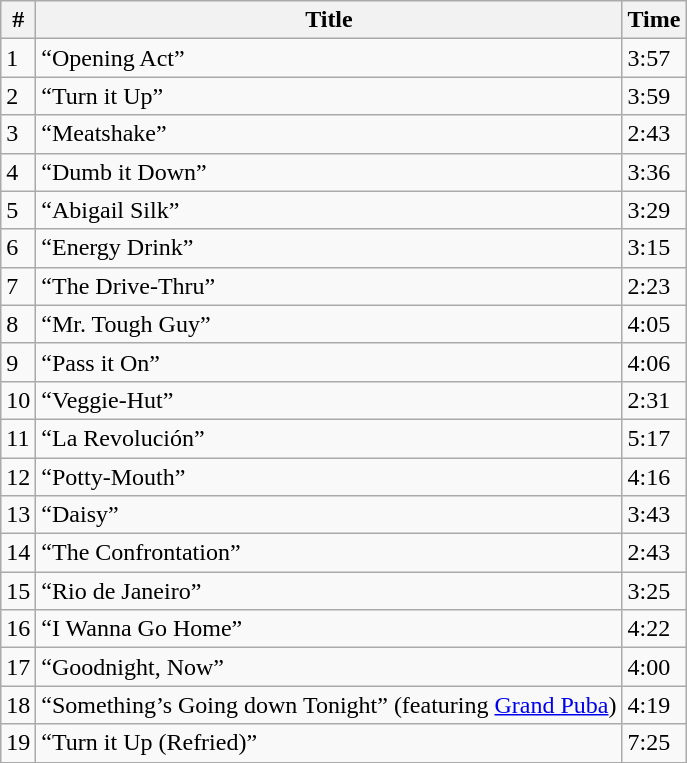<table class="wikitable">
<tr>
<th>#</th>
<th>Title</th>
<th>Time</th>
</tr>
<tr>
<td>1</td>
<td>“Opening Act”</td>
<td>3:57</td>
</tr>
<tr>
<td>2</td>
<td>“Turn it Up”</td>
<td>3:59</td>
</tr>
<tr>
<td>3</td>
<td>“Meatshake”</td>
<td>2:43</td>
</tr>
<tr>
<td>4</td>
<td>“Dumb it Down”</td>
<td>3:36</td>
</tr>
<tr>
<td>5</td>
<td>“Abigail Silk”</td>
<td>3:29</td>
</tr>
<tr>
<td>6</td>
<td>“Energy Drink”</td>
<td>3:15</td>
</tr>
<tr>
<td>7</td>
<td>“The Drive-Thru”</td>
<td>2:23</td>
</tr>
<tr>
<td>8</td>
<td>“Mr. Tough Guy”</td>
<td>4:05</td>
</tr>
<tr>
<td>9</td>
<td>“Pass it On”</td>
<td>4:06</td>
</tr>
<tr>
<td>10</td>
<td>“Veggie-Hut”</td>
<td>2:31</td>
</tr>
<tr>
<td>11</td>
<td>“La Revolución”</td>
<td>5:17</td>
</tr>
<tr>
<td>12</td>
<td>“Potty-Mouth”</td>
<td>4:16</td>
</tr>
<tr>
<td>13</td>
<td>“Daisy”</td>
<td>3:43</td>
</tr>
<tr>
<td>14</td>
<td>“The Confrontation”</td>
<td>2:43</td>
</tr>
<tr>
<td>15</td>
<td>“Rio de Janeiro”</td>
<td>3:25</td>
</tr>
<tr>
<td>16</td>
<td>“I Wanna Go Home”</td>
<td>4:22</td>
</tr>
<tr>
<td>17</td>
<td>“Goodnight, Now”</td>
<td>4:00</td>
</tr>
<tr>
<td>18</td>
<td>“Something’s Going down Tonight” (featuring <a href='#'>Grand Puba</a>)</td>
<td>4:19</td>
</tr>
<tr>
<td>19</td>
<td>“Turn it Up (Refried)”</td>
<td>7:25</td>
</tr>
<tr>
</tr>
</table>
